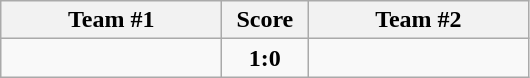<table class="wikitable" style="text-align:center;">
<tr>
<th width=140>Team #1</th>
<th width=50>Score</th>
<th width=140>Team #2</th>
</tr>
<tr>
<td style="text-align:right;"></td>
<td><strong>1:0</strong></td>
<td style="text-align:left;"></td>
</tr>
</table>
